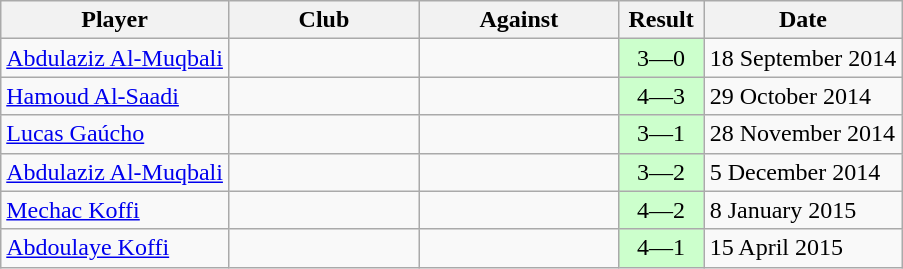<table class="wikitable" align="center">
<tr>
<th>Player</th>
<th width=120>Club</th>
<th width=125>Against</th>
<th width=50>Result</th>
<th>Date</th>
</tr>
<tr>
<td> <a href='#'>Abdulaziz Al-Muqbali</a></td>
<td></td>
<td></td>
<td style="background:#CCFFCC" align="center">3—0</td>
<td>18 September 2014</td>
</tr>
<tr>
<td> <a href='#'>Hamoud Al-Saadi</a></td>
<td></td>
<td></td>
<td style="background:#CCFFCC" align="center">4—3</td>
<td>29 October 2014</td>
</tr>
<tr>
<td> <a href='#'>Lucas Gaúcho</a></td>
<td></td>
<td></td>
<td style="background:#CCFFCC" align="center">3—1</td>
<td>28 November 2014</td>
</tr>
<tr>
<td> <a href='#'>Abdulaziz Al-Muqbali</a></td>
<td></td>
<td></td>
<td style="background:#CCFFCC" align="center">3—2</td>
<td>5 December 2014</td>
</tr>
<tr>
<td> <a href='#'>Mechac Koffi</a></td>
<td></td>
<td></td>
<td style="background:#CCFFCC" align="center">4—2</td>
<td>8 January 2015</td>
</tr>
<tr>
<td> <a href='#'>Abdoulaye Koffi</a></td>
<td></td>
<td></td>
<td style="background:#CCFFCC" align="center">4—1</td>
<td>15 April 2015</td>
</tr>
</table>
